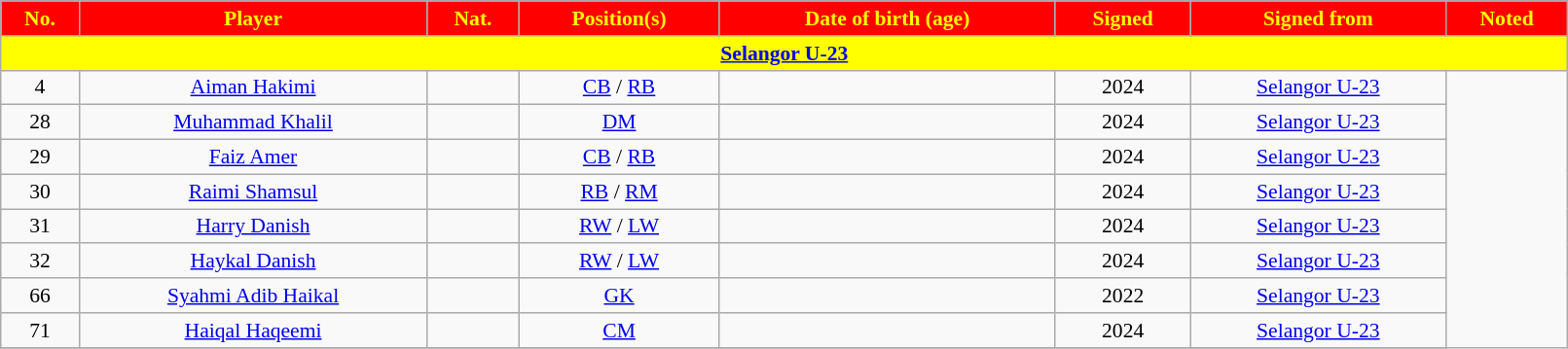<table class="wikitable" style="text-align:center;font-size:90%;width:85%">
<tr>
<th style="background:red;color:yellow;text-align:center;width:10x";>No.</th>
<th style="background:red;color:yellow;text-align:center;width:160x";>Player</th>
<th style="background:red;color:yellow;text-align:center;width:10x";>Nat.</th>
<th style="background:red;color:yellow;text-align:center;width:80x";>Position(s)</th>
<th style="background:red;color:yellow;text-align:center;width:160x";>Date of birth (age)</th>
<th style="background:red;color:yellow;text-align:center;width:20x";>Signed</th>
<th style="background:red;color:yellow;text-align:center;width:180x";>Signed from</th>
<th style="background:red;color:yellow;text-align:center;width:20x";>Noted</th>
</tr>
<tr>
<th colspan="9" style="background:yellow;color:red;text-align:center"><a href='#'>Selangor U-23</a></th>
</tr>
<tr>
<td>4</td>
<td><a href='#'>Aiman Hakimi</a></td>
<td></td>
<td><a href='#'>CB</a> / <a href='#'>RB</a></td>
<td></td>
<td>2024</td>
<td><a href='#'>Selangor U-23</a></td>
</tr>
<tr>
<td>28</td>
<td><a href='#'>Muhammad Khalil</a></td>
<td></td>
<td><a href='#'>DM</a></td>
<td></td>
<td>2024</td>
<td><a href='#'>Selangor U-23</a></td>
</tr>
<tr>
<td>29</td>
<td><a href='#'>Faiz Amer</a></td>
<td></td>
<td><a href='#'>CB</a> / <a href='#'>RB</a></td>
<td></td>
<td>2024</td>
<td><a href='#'>Selangor U-23</a></td>
</tr>
<tr>
<td>30</td>
<td><a href='#'>Raimi Shamsul</a></td>
<td></td>
<td><a href='#'>RB</a> / <a href='#'>RM</a></td>
<td></td>
<td>2024</td>
<td><a href='#'>Selangor U-23</a></td>
</tr>
<tr>
<td>31</td>
<td><a href='#'>Harry Danish</a></td>
<td></td>
<td><a href='#'>RW</a> / <a href='#'>LW</a></td>
<td></td>
<td>2024</td>
<td><a href='#'>Selangor U-23</a></td>
</tr>
<tr>
<td>32</td>
<td><a href='#'>Haykal Danish</a></td>
<td></td>
<td><a href='#'>RW</a> / <a href='#'>LW</a></td>
<td></td>
<td>2024</td>
<td><a href='#'>Selangor U-23</a></td>
</tr>
<tr>
<td>66</td>
<td><a href='#'>Syahmi Adib Haikal</a></td>
<td></td>
<td><a href='#'>GK</a></td>
<td></td>
<td>2022</td>
<td><a href='#'>Selangor U-23</a></td>
</tr>
<tr>
<td>71</td>
<td><a href='#'>Haiqal Haqeemi</a></td>
<td></td>
<td><a href='#'>CM</a></td>
<td></td>
<td>2024</td>
<td><a href='#'>Selangor U-23</a></td>
</tr>
<tr>
</tr>
</table>
